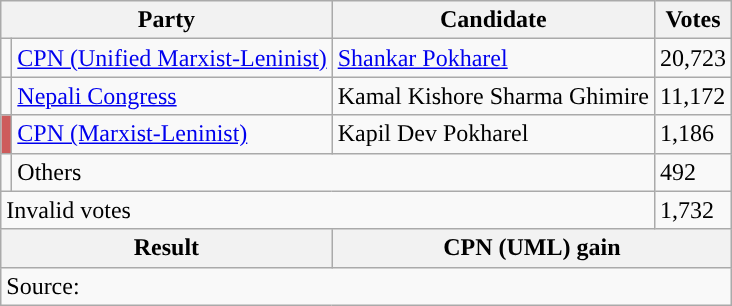<table class="wikitable">
<tr>
<th colspan="2">Party</th>
<th>Candidate</th>
<th>Votes</th>
</tr>
<tr>
<td style="background-color:"></td>
<td><a href='#'>CPN (Unified Marxist-Leninist)</a></td>
<td><a href='#'>Shankar Pokharel</a></td>
<td>20,723</td>
</tr>
<tr>
<td style="background-color:"></td>
<td><a href='#'>Nepali Congress</a></td>
<td>Kamal Kishore Sharma Ghimire</td>
<td>11,172</td>
</tr>
<tr>
<td style="background-color:indianred"></td>
<td><a href='#'>CPN (Marxist-Leninist)</a></td>
<td>Kapil Dev Pokharel</td>
<td>1,186</td>
</tr>
<tr>
<td></td>
<td colspan="2">Others</td>
<td>492</td>
</tr>
<tr>
<td colspan="3">Invalid votes</td>
<td>1,732</td>
</tr>
<tr>
<th colspan="2">Result</th>
<th colspan="2">CPN (UML) gain</th>
</tr>
<tr>
<td colspan="4">Source: </td>
</tr>
</table>
